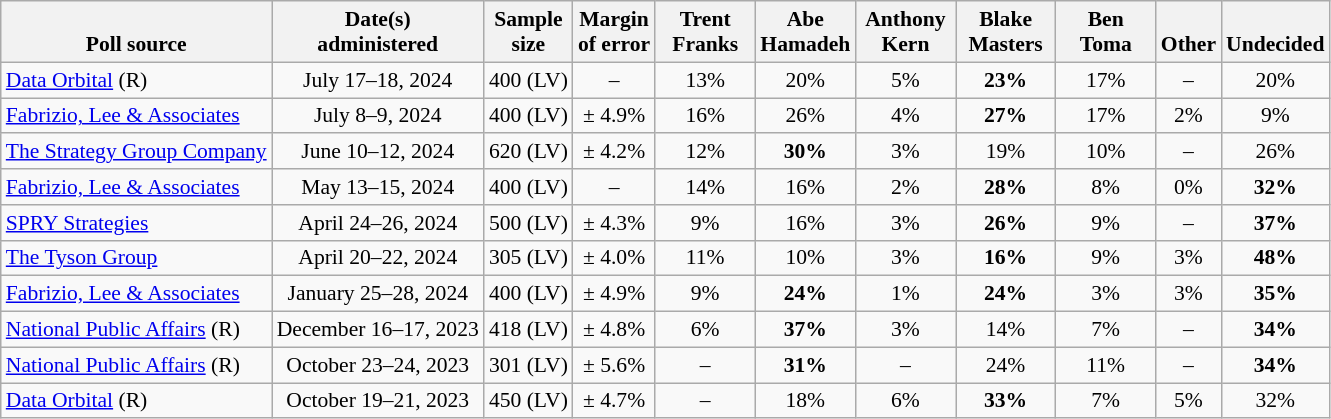<table class="wikitable" style="font-size:90%;text-align:center;">
<tr style="vertical-align:bottom">
<th>Poll source</th>
<th>Date(s)<br>administered</th>
<th>Sample<br>size</th>
<th>Margin<br>of error</th>
<th style="width:60px;">Trent<br>Franks</th>
<th style="width:60px;">Abe<br>Hamadeh</th>
<th style="width:60px;">Anthony<br>Kern</th>
<th style="width:60px;">Blake<br>Masters</th>
<th style="width:60px;">Ben<br>Toma</th>
<th>Other</th>
<th>Undecided</th>
</tr>
<tr>
<td style="text-align:left;"><a href='#'>Data Orbital</a> (R)</td>
<td>July 17–18, 2024</td>
<td>400 (LV)</td>
<td>–</td>
<td>13%</td>
<td>20%</td>
<td>5%</td>
<td><strong>23%</strong></td>
<td>17%</td>
<td>–</td>
<td>20%</td>
</tr>
<tr>
<td style="text-align:left;"><a href='#'>Fabrizio, Lee & Associates</a></td>
<td>July 8–9, 2024</td>
<td>400 (LV)</td>
<td>± 4.9%</td>
<td>16%</td>
<td>26%</td>
<td>4%</td>
<td><strong>27%</strong></td>
<td>17%</td>
<td>2%</td>
<td>9%</td>
</tr>
<tr>
<td style="text-align:left;"><a href='#'>The Strategy Group Company</a></td>
<td>June 10–12, 2024</td>
<td>620 (LV)</td>
<td>± 4.2%</td>
<td>12%</td>
<td><strong>30%</strong></td>
<td>3%</td>
<td>19%</td>
<td>10%</td>
<td>–</td>
<td>26%</td>
</tr>
<tr>
<td style="text-align:left;"><a href='#'>Fabrizio, Lee & Associates</a></td>
<td>May 13–15, 2024</td>
<td>400 (LV)</td>
<td>–</td>
<td>14%</td>
<td>16%</td>
<td>2%</td>
<td><strong>28%</strong></td>
<td>8%</td>
<td>0%</td>
<td><strong>32%</strong></td>
</tr>
<tr>
<td style="text-align:left;"><a href='#'>SPRY Strategies</a></td>
<td>April 24–26, 2024</td>
<td>500 (LV)</td>
<td>± 4.3%</td>
<td>9%</td>
<td>16%</td>
<td>3%</td>
<td><strong>26%</strong></td>
<td>9%</td>
<td>–</td>
<td><strong>37%</strong></td>
</tr>
<tr>
<td style="text-align:left;"><a href='#'>The Tyson Group</a></td>
<td>April 20–22, 2024</td>
<td>305 (LV)</td>
<td>± 4.0%</td>
<td>11%</td>
<td>10%</td>
<td>3%</td>
<td><strong>16%</strong></td>
<td>9%</td>
<td>3%</td>
<td><strong>48%</strong></td>
</tr>
<tr>
<td style="text-align:left;"><a href='#'>Fabrizio, Lee & Associates</a></td>
<td>January 25–28, 2024</td>
<td>400 (LV)</td>
<td>± 4.9%</td>
<td>9%</td>
<td><strong>24%</strong></td>
<td>1%</td>
<td><strong>24%</strong></td>
<td>3%</td>
<td>3%</td>
<td><strong>35%</strong></td>
</tr>
<tr>
<td style="text-align:left;"><a href='#'>National Public Affairs</a> (R)</td>
<td>December 16–17, 2023</td>
<td>418 (LV)</td>
<td>± 4.8%</td>
<td>6%</td>
<td><strong>37%</strong></td>
<td>3%</td>
<td>14%</td>
<td>7%</td>
<td>–</td>
<td><strong>34%</strong></td>
</tr>
<tr>
<td style="text-align:left;"><a href='#'>National Public Affairs</a> (R)</td>
<td>October 23–24, 2023</td>
<td>301 (LV)</td>
<td>± 5.6%</td>
<td>–</td>
<td><strong>31%</strong></td>
<td>–</td>
<td>24%</td>
<td>11%</td>
<td>–</td>
<td><strong>34%</strong></td>
</tr>
<tr>
<td style="text-align:left;"><a href='#'>Data Orbital</a> (R)</td>
<td>October 19–21, 2023</td>
<td>450 (LV)</td>
<td>± 4.7%</td>
<td>–</td>
<td>18%</td>
<td>6%</td>
<td><strong>33%</strong></td>
<td>7%</td>
<td>5%</td>
<td>32%</td>
</tr>
</table>
